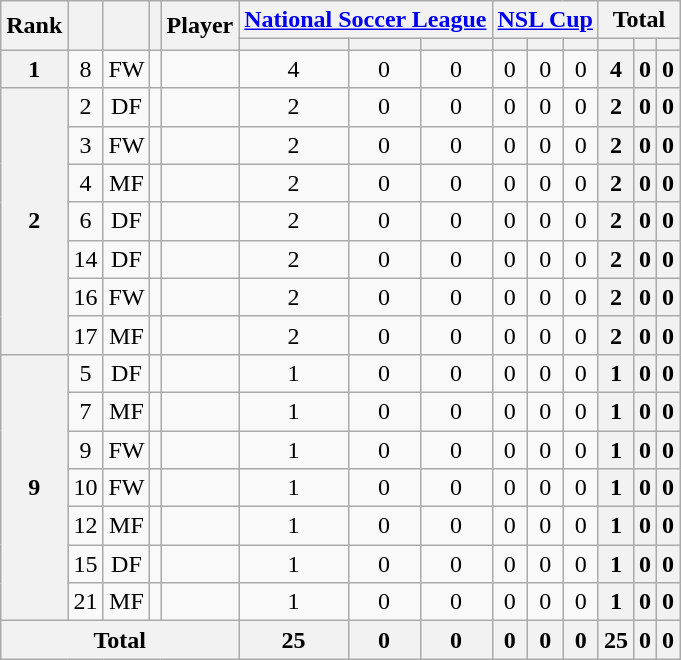<table class="wikitable sortable" style="text-align:center">
<tr>
<th rowspan="2">Rank</th>
<th rowspan="2"></th>
<th rowspan="2"></th>
<th rowspan="2"></th>
<th rowspan="2">Player</th>
<th colspan="3"><a href='#'>National Soccer League</a></th>
<th colspan="3"><a href='#'>NSL Cup</a></th>
<th colspan="3">Total</th>
</tr>
<tr>
<th></th>
<th></th>
<th></th>
<th></th>
<th></th>
<th></th>
<th></th>
<th></th>
<th></th>
</tr>
<tr>
<th>1</th>
<td>8</td>
<td>FW</td>
<td></td>
<td align="left"><br></td>
<td>4</td>
<td>0</td>
<td>0<br></td>
<td>0</td>
<td>0</td>
<td>0<br></td>
<th>4</th>
<th>0</th>
<th>0</th>
</tr>
<tr>
<th rowspan="7">2</th>
<td>2</td>
<td>DF</td>
<td></td>
<td align="left"><br></td>
<td>2</td>
<td>0</td>
<td>0<br></td>
<td>0</td>
<td>0</td>
<td>0<br></td>
<th>2</th>
<th>0</th>
<th>0</th>
</tr>
<tr>
<td>3</td>
<td>FW</td>
<td></td>
<td align="left"><br></td>
<td>2</td>
<td>0</td>
<td>0<br></td>
<td>0</td>
<td>0</td>
<td>0<br></td>
<th>2</th>
<th>0</th>
<th>0</th>
</tr>
<tr>
<td>4</td>
<td>MF</td>
<td></td>
<td align="left"><br></td>
<td>2</td>
<td>0</td>
<td>0<br></td>
<td>0</td>
<td>0</td>
<td>0<br></td>
<th>2</th>
<th>0</th>
<th>0</th>
</tr>
<tr>
<td>6</td>
<td>DF</td>
<td></td>
<td align="left"><br></td>
<td>2</td>
<td>0</td>
<td>0<br></td>
<td>0</td>
<td>0</td>
<td>0<br></td>
<th>2</th>
<th>0</th>
<th>0</th>
</tr>
<tr>
<td>14</td>
<td>DF</td>
<td></td>
<td align="left"><br></td>
<td>2</td>
<td>0</td>
<td>0<br></td>
<td>0</td>
<td>0</td>
<td>0<br></td>
<th>2</th>
<th>0</th>
<th>0</th>
</tr>
<tr>
<td>16</td>
<td>FW</td>
<td></td>
<td align="left"><br></td>
<td>2</td>
<td>0</td>
<td>0<br></td>
<td>0</td>
<td>0</td>
<td>0<br></td>
<th>2</th>
<th>0</th>
<th>0</th>
</tr>
<tr>
<td>17</td>
<td>MF</td>
<td></td>
<td align="left"><br></td>
<td>2</td>
<td>0</td>
<td>0<br></td>
<td>0</td>
<td>0</td>
<td>0<br></td>
<th>2</th>
<th>0</th>
<th>0</th>
</tr>
<tr>
<th rowspan="7">9</th>
<td>5</td>
<td>DF</td>
<td></td>
<td align="left"><br></td>
<td>1</td>
<td>0</td>
<td>0<br></td>
<td>0</td>
<td>0</td>
<td>0<br></td>
<th>1</th>
<th>0</th>
<th>0</th>
</tr>
<tr>
<td>7</td>
<td>MF</td>
<td></td>
<td align="left"><br></td>
<td>1</td>
<td>0</td>
<td>0<br></td>
<td>0</td>
<td>0</td>
<td>0<br></td>
<th>1</th>
<th>0</th>
<th>0</th>
</tr>
<tr>
<td>9</td>
<td>FW</td>
<td></td>
<td align="left"><br></td>
<td>1</td>
<td>0</td>
<td>0<br></td>
<td>0</td>
<td>0</td>
<td>0<br></td>
<th>1</th>
<th>0</th>
<th>0</th>
</tr>
<tr>
<td>10</td>
<td>FW</td>
<td></td>
<td align="left"><br></td>
<td>1</td>
<td>0</td>
<td>0<br></td>
<td>0</td>
<td>0</td>
<td>0<br></td>
<th>1</th>
<th>0</th>
<th>0</th>
</tr>
<tr>
<td>12</td>
<td>MF</td>
<td></td>
<td align="left"><br></td>
<td>1</td>
<td>0</td>
<td>0<br></td>
<td>0</td>
<td>0</td>
<td>0<br></td>
<th>1</th>
<th>0</th>
<th>0</th>
</tr>
<tr>
<td>15</td>
<td>DF</td>
<td></td>
<td align="left"><br></td>
<td>1</td>
<td>0</td>
<td>0<br></td>
<td>0</td>
<td>0</td>
<td>0<br></td>
<th>1</th>
<th>0</th>
<th>0</th>
</tr>
<tr>
<td>21</td>
<td>MF</td>
<td></td>
<td align="left"><br></td>
<td>1</td>
<td>0</td>
<td>0<br></td>
<td>0</td>
<td>0</td>
<td>0<br></td>
<th>1</th>
<th>0</th>
<th>0</th>
</tr>
<tr>
<th colspan="5">Total<br></th>
<th>25</th>
<th>0</th>
<th>0<br></th>
<th>0</th>
<th>0</th>
<th>0<br></th>
<th>25</th>
<th>0</th>
<th>0</th>
</tr>
</table>
